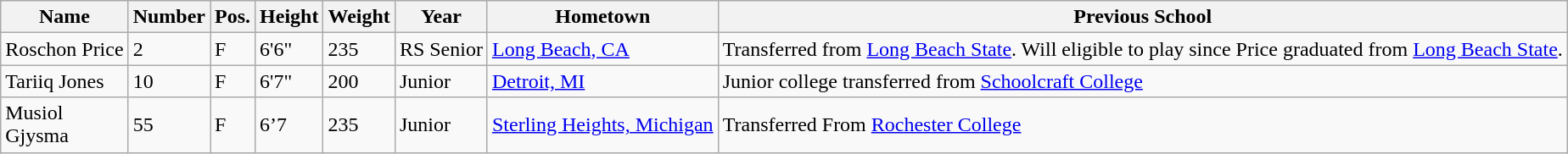<table class="wikitable sortable" border="1">
<tr>
<th>Name</th>
<th>Number</th>
<th>Pos.</th>
<th>Height</th>
<th>Weight</th>
<th>Year</th>
<th>Hometown</th>
<th class="unsortable">Previous School</th>
</tr>
<tr>
<td>Roschon Price</td>
<td>2</td>
<td>F</td>
<td>6'6"</td>
<td>235</td>
<td>RS Senior</td>
<td><a href='#'>Long Beach, CA</a></td>
<td>Transferred from <a href='#'>Long Beach State</a>. Will eligible to play since Price graduated from <a href='#'>Long Beach State</a>.</td>
</tr>
<tr>
<td>Tariiq Jones</td>
<td>10</td>
<td>F</td>
<td>6'7"</td>
<td>200</td>
<td>Junior</td>
<td><a href='#'>Detroit, MI</a></td>
<td>Junior college transferred from <a href='#'>Schoolcraft College</a></td>
</tr>
<tr>
<td>Musiol<br>Gjysma</td>
<td>55</td>
<td>F</td>
<td>6’7</td>
<td>235</td>
<td>Junior</td>
<td><a href='#'>Sterling Heights, Michigan</a></td>
<td>Transferred From <a href='#'>Rochester College</a></td>
</tr>
</table>
